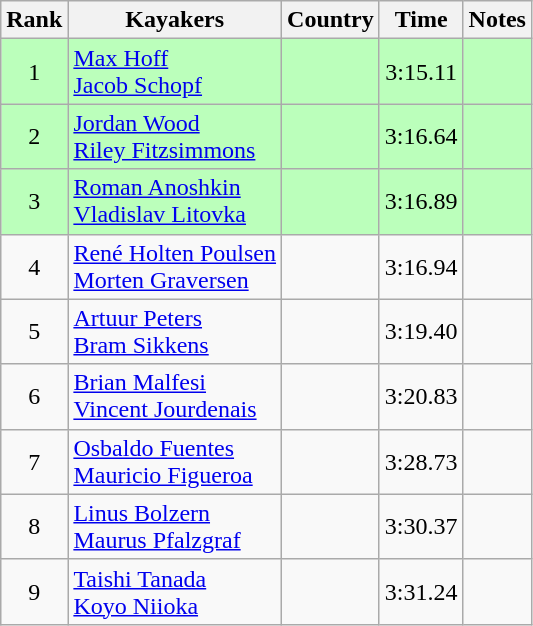<table class="wikitable" style="text-align:center">
<tr>
<th>Rank</th>
<th>Kayakers</th>
<th>Country</th>
<th>Time</th>
<th>Notes</th>
</tr>
<tr bgcolor=bbffbb>
<td>1</td>
<td align="left"><a href='#'>Max Hoff</a><br><a href='#'>Jacob Schopf</a></td>
<td align="left"></td>
<td>3:15.11</td>
<td></td>
</tr>
<tr bgcolor=bbffbb>
<td>2</td>
<td align="left"><a href='#'>Jordan Wood</a><br><a href='#'>Riley Fitzsimmons</a></td>
<td align="left"></td>
<td>3:16.64</td>
<td></td>
</tr>
<tr bgcolor=bbffbb>
<td>3</td>
<td align="left"><a href='#'>Roman Anoshkin</a><br><a href='#'>Vladislav Litovka</a></td>
<td align="left"></td>
<td>3:16.89</td>
<td></td>
</tr>
<tr>
<td>4</td>
<td align="left"><a href='#'>René Holten Poulsen</a><br><a href='#'>Morten Graversen</a></td>
<td align="left"></td>
<td>3:16.94</td>
<td></td>
</tr>
<tr>
<td>5</td>
<td align="left"><a href='#'>Artuur Peters</a><br><a href='#'>Bram Sikkens</a></td>
<td align="left"></td>
<td>3:19.40</td>
<td></td>
</tr>
<tr>
<td>6</td>
<td align="left"><a href='#'>Brian Malfesi</a><br><a href='#'>Vincent Jourdenais</a></td>
<td align="left"></td>
<td>3:20.83</td>
<td></td>
</tr>
<tr>
<td>7</td>
<td align="left"><a href='#'>Osbaldo Fuentes</a><br><a href='#'>Mauricio Figueroa</a></td>
<td align="left"></td>
<td>3:28.73</td>
<td></td>
</tr>
<tr>
<td>8</td>
<td align="left"><a href='#'>Linus Bolzern</a><br><a href='#'>Maurus Pfalzgraf</a></td>
<td align="left"></td>
<td>3:30.37</td>
<td></td>
</tr>
<tr>
<td>9</td>
<td align="left"><a href='#'>Taishi Tanada</a><br><a href='#'>Koyo Niioka</a></td>
<td align="left"></td>
<td>3:31.24</td>
<td></td>
</tr>
</table>
